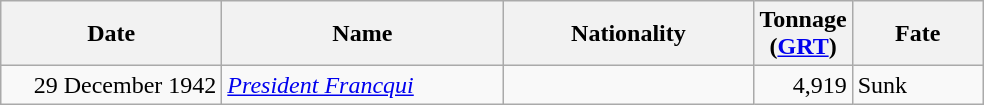<table class="wikitable sortable">
<tr>
<th width="140px">Date</th>
<th width="180px">Name</th>
<th width="160px">Nationality</th>
<th width="25px">Tonnage<br>(<a href='#'>GRT</a>)</th>
<th width="80px">Fate</th>
</tr>
<tr>
<td align="right">29 December 1942</td>
<td align="left"><a href='#'><em>President Francqui</em></a></td>
<td align="left"></td>
<td align="right">4,919</td>
<td align="left">Sunk</td>
</tr>
</table>
